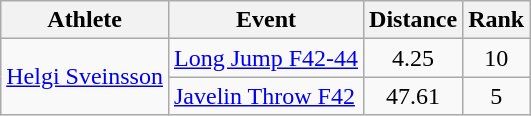<table class="wikitable">
<tr>
<th>Athlete</th>
<th>Event</th>
<th>Distance</th>
<th>Rank</th>
</tr>
<tr align=center>
<td align=left rowspan=2><a href='#'>Helgi Sveinsson</a></td>
<td align=left><a href='#'>Long Jump F42-44</a></td>
<td>4.25</td>
<td>10</td>
</tr>
<tr align=center>
<td align=left><a href='#'>Javelin Throw F42</a></td>
<td>47.61</td>
<td>5</td>
</tr>
</table>
